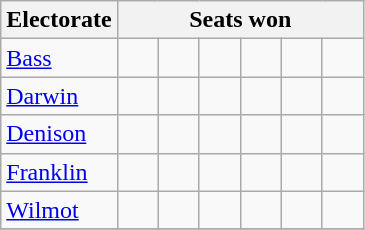<table class="wikitable">
<tr>
<th>Electorate</th>
<th colspan=7>Seats won</th>
</tr>
<tr>
<td><a href='#'>Bass</a></td>
<td width=20 > </td>
<td width=20 > </td>
<td width=20 > </td>
<td width=20 > </td>
<td width=20 > </td>
<td width=20 > </td>
</tr>
<tr>
<td><a href='#'>Darwin</a></td>
<td> </td>
<td> </td>
<td> </td>
<td> </td>
<td> </td>
<td> </td>
</tr>
<tr>
<td><a href='#'>Denison</a></td>
<td> </td>
<td> </td>
<td> </td>
<td> </td>
<td> </td>
<td> </td>
</tr>
<tr>
<td><a href='#'>Franklin</a></td>
<td> </td>
<td> </td>
<td> </td>
<td> </td>
<td> </td>
<td> </td>
</tr>
<tr>
<td><a href='#'>Wilmot</a></td>
<td width=20 > </td>
<td width=20 > </td>
<td width=20 > </td>
<td width=20 > </td>
<td width=20 > </td>
<td width=20 > </td>
</tr>
<tr>
</tr>
</table>
